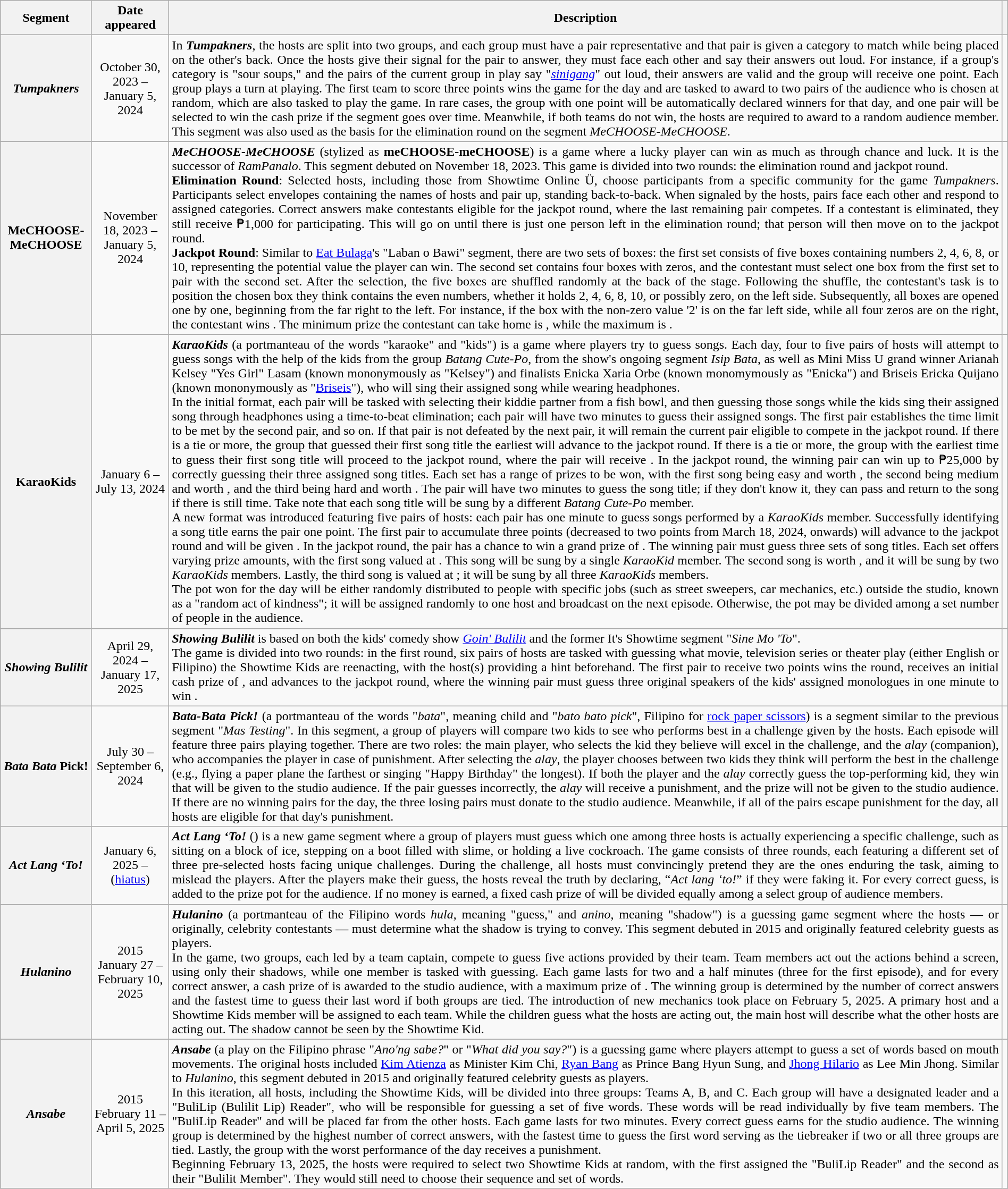<table class="wikitable collapsible collapsed" width="100%">
<tr>
<th>Segment</th>
<th>Date appeared</th>
<th>Description</th>
<th></th>
</tr>
<tr>
<th><em>Tumpakners</em></th>
<td align="center">October 30, 2023 – January 5, 2024</td>
<td align="justify">In <strong><em>Tumpakners</em></strong>, the hosts are split into two groups, and each group must have a pair representative and that pair is given a category to match while being placed on the other's back. Once the hosts give their signal for the pair to answer, they must face each other and say their answers out loud. For instance, if a group's category is "sour soups," and the pairs of the current group in play say "<em><a href='#'>sinigang</a></em>" out loud, their answers are valid and the group will receive one point. Each group plays a turn at playing. The first team to score three points wins the game for the day and are tasked to award  to two pairs of the audience who is chosen at random, which are also tasked to play the game. In rare cases, the group with one point will be automatically declared winners for that day, and one pair will be selected to win the cash prize if the segment goes over time. Meanwhile, if both teams do not win, the hosts are required to award  to a random audience member. This segment was also used as the basis for the elimination round on the segment <em>MeCHOOSE-MeCHOOSE</em>.</td>
<td align="center"></td>
</tr>
<tr>
<th>MeCHOOSE-MeCHOOSE</th>
<td align="center">November 18, 2023 – January 5, 2024</td>
<td align="justify"><strong><em>MeCHOOSE-MeCHOOSE</em></strong> (stylized as <strong>meCHOOSE-meCHOOSE</strong>) is a game where a lucky player can win as much as  through chance and luck. It is the successor of <em>RamPanalo</em>. This segment debuted on November 18, 2023. This game is divided into two rounds: the elimination round and jackpot round.<br><strong>Elimination Round</strong>: Selected hosts, including those from Showtime Online Ü, choose participants from a specific community for the game <em>Tumpakners</em>. Participants select envelopes containing the names of hosts and pair up, standing back-to-back. When signaled by the hosts, pairs face each other and respond to assigned categories. Correct answers make contestants eligible for the jackpot round, where the last remaining pair competes. If a contestant is eliminated, they still receive ₱1,000 for participating. This will go on until there is just one person left in the elimination round; that person will then move on to the jackpot round.<br><strong>Jackpot Round</strong>: Similar to <a href='#'>Eat Bulaga</a>'s "Laban o Bawi" segment, there are two sets of boxes: the first set consists of five boxes containing numbers 2, 4, 6, 8, or 10, representing the potential value the player can win. The second set contains four boxes with zeros, and the contestant must select one box from the first set to pair with the second set. After the selection, the five boxes are shuffled randomly at the back of the stage. Following the shuffle, the contestant's task is to position the chosen box they think contains the even numbers, whether it holds 2, 4, 6, 8, 10, or possibly zero, on the left side. Subsequently, all boxes are opened one by one, beginning from the far right to the left. For instance, if the box with the non-zero value '2' is on the far left side, while all four zeros are on the right, the contestant wins . The minimum prize the contestant can take home is , while the maximum is .</td>
<td align="center"></td>
</tr>
<tr>
<th>KaraoKids</th>
<td align="center">January 6 – July 13, 2024</td>
<td align="justify"><strong><em>KaraoKids</em></strong> (a portmanteau of the words "karaoke" and "kids") is a game where players try to guess songs. Each day, four to five pairs of hosts will attempt to guess songs with the help of the kids from the group <em>Batang Cute-Po</em>, from the show's ongoing segment <em>Isip Bata</em>, as well as Mini Miss U grand winner Arianah Kelsey "Yes Girl" Lasam (known mononymously as "Kelsey") and finalists Enicka Xaria Orbe (known monomymously as "Enicka") and Briseis Ericka Quijano (known mononymously as "<a href='#'>Briseis</a>"), who will sing their assigned song while wearing headphones.<br>In the initial format, each pair will be tasked with selecting their kiddie partner from a fish bowl, and then guessing those songs while the kids sing their assigned song through headphones using a time-to-beat elimination; each pair will have two minutes to guess their assigned songs. The first pair establishes the time limit to be met by the second pair, and so on. If that pair is not defeated by the next pair, it will remain the current pair eligible to compete in the jackpot round. If there is a tie or more, the group that guessed their first song title the earliest will advance to the jackpot round. If there is a tie or more, the group with the earliest time to guess their first song title will proceed to the jackpot round, where the pair will receive . In the jackpot round, the winning pair can win up to ₱25,000 by correctly guessing their three assigned song titles. Each set has a range of prizes to be won, with the first song being easy and worth , the second being medium and worth , and the third being hard and worth . The pair will have two minutes to guess the song title; if they don't know it, they can pass and return to the song if there is still time. Take note that each song title will be sung by a different <em>Batang Cute-Po</em> member.<br>A new format was introduced featuring five pairs of hosts: each pair has one minute to guess songs performed by a <em>KaraoKids</em> member. Successfully identifying a song title earns the pair one point. The first pair to accumulate three points (decreased to two points from March 18, 2024, onwards) will advance to the jackpot round and will be given . In the jackpot round, the pair has a chance to win a grand prize of . The winning pair must guess three sets of song titles. Each set offers varying prize amounts, with the first song valued at . This song will be sung by a single <em>KaraoKid</em> member. The second song is worth , and it will be sung by two <em>KaraoKids</em> members. Lastly, the third song is valued at ; it will be sung by all three <em>KaraoKids</em> members.<br>The pot won for the day will be either randomly distributed to people with specific jobs (such as street sweepers, car mechanics, etc.) outside the studio, known as a "random act of kindness"; it will be assigned randomly to one host and broadcast on the next episode. Otherwise, the pot may be divided among a set number of people in the audience.</td>
<td align="center"></td>
</tr>
<tr>
<th><em>Showing Bulilit</em></th>
<td align="center">April 29, 2024 – January 17, 2025</td>
<td align="justify"><strong><em>Showing Bulilit</em></strong> is based on both the kids' comedy show <em><a href='#'>Goin' Bulilit</a></em> and the former It's Showtime segment "<em>Sine Mo 'To</em>".<br>The game is divided into two rounds: in the first round, six pairs of hosts are tasked with guessing what movie, television series or theater play (either English or Filipino) the Showtime Kids are reenacting, with the host(s) providing a hint beforehand. The first pair to receive two points wins the round, receives an initial cash prize of , and advances to the jackpot round, where the winning pair must guess three original speakers of the kids' assigned monologues in one minute to win .</td>
<td align="center"></td>
</tr>
<tr>
<th><em>Bata Bata</em> Pick!</th>
<td align="center">July 30 – September 6, 2024</td>
<td align="justify"><strong><em>Bata-Bata Pick!</em></strong> (a portmanteau of the words "<em>bata</em>", meaning child and "<em>bato bato pick</em>", Filipino for <a href='#'>rock paper scissors</a>) is a segment similar to the previous segment "<em>Mas Testing</em>". In this segment, a group of players will compare two kids to see who performs best in a challenge given by the hosts. Each episode will feature three pairs playing together. There are two roles: the main player, who selects the kid they believe will excel in the challenge, and the <em>alay</em> (companion), who accompanies the player in case of punishment. After selecting the <em>alay</em>, the player chooses between two kids they think will perform the best in the challenge (e.g., flying a paper plane the farthest or singing "Happy Birthday" the longest). If both the player and the <em>alay</em> correctly guess the top-performing kid, they win  that will be given to the studio audience. If the pair guesses incorrectly, the <em>alay</em> will receive a punishment, and the prize will not be given to the studio audience. If there are no winning pairs for the day, the three losing pairs must donate  to the studio audience. Meanwhile, if all of the pairs escape punishment for the day, all hosts are eligible for that day's punishment.</td>
<td></td>
</tr>
<tr>
<th><em>Act Lang ‘To!</em></th>
<td align="center">January 6, 2025 – (<a href='#'>hiatus</a>)</td>
<td align="justify"><strong><em>Act Lang ‘To!</em></strong> () is a new game segment where a group of players must guess which one among three hosts is actually experiencing a specific challenge, such as sitting on a block of ice, stepping on a boot filled with slime, or holding a live cockroach. The game consists of three rounds, each featuring a different set of three pre-selected hosts facing unique challenges. During the challenge, all hosts must convincingly pretend they are the ones enduring the task, aiming to mislead the players. After the players make their guess, the hosts reveal the truth by declaring, “<em>Act lang ‘to!</em>” if they were faking it. For every correct guess,  is added to the prize pot for the audience. If no money is earned, a fixed cash prize of  will be divided equally among a select group of audience members.</td>
<td></td>
</tr>
<tr>
<th><em>Hulanino</em></th>
<td align="center">2015 <br>January 27 – February 10, 2025 </td>
<td align="justify"><strong><em>Hulanino</em></strong> (a portmanteau of the Filipino words <em>hula</em>, meaning "guess," and <em>anino</em>, meaning "shadow") is a guessing game segment where the hosts — or originally, celebrity contestants — must determine what the shadow is trying to convey. This segment debuted in 2015 and originally featured celebrity guests as players.<br>In the game, two groups, each led by a team captain, compete to guess five actions provided by their team. Team members act out the actions behind a screen, using only their shadows, while one member is tasked with guessing. Each game lasts for two and a half minutes (three for the first episode), and for every correct answer, a cash prize of  is awarded to the studio audience, with a maximum prize of . The winning group is determined by the number of correct answers and the fastest time to guess their last word if both groups are tied. The introduction of new mechanics took place on February 5, 2025. A primary host and a Showtime Kids member will be assigned to each team. While the children guess what the hosts are acting out, the main host will describe what the other hosts are acting out. The shadow cannot be seen by the Showtime Kid.</td>
<td></td>
</tr>
<tr>
<th><em>Ansabe</em></th>
<td align="center">2015 <br>February 11 – April 5, 2025 </td>
<td align="justify"><strong><em>Ansabe</em></strong> (a play on the Filipino phrase "<em>Ano'ng sabe?</em>" or "<em>What did you say?</em>") is a guessing game where players attempt to guess a set of words based on mouth movements. The original hosts included <a href='#'>Kim Atienza</a> as Minister Kim Chi, <a href='#'>Ryan Bang</a> as Prince Bang Hyun Sung, and <a href='#'>Jhong Hilario</a> as Lee Min Jhong. Similar to <em>Hulanino</em>, this segment debuted in 2015 and originally featured celebrity guests as players.<br>In this iteration, all hosts, including the Showtime Kids, will be divided into three groups: Teams A, B, and C. Each group will have a designated leader and a "BuliLip (Bulilit Lip) Reader", who will be responsible for guessing a set of five words. These words will be read individually by five team members. The "BuliLip Reader" and will be placed far from the other hosts. Each game lasts for two minutes. Every correct guess earns  for the studio audience. The winning group is determined by the highest number of correct answers, with the fastest time to guess the first word serving as the tiebreaker if two or all three groups are tied. Lastly, the group with the worst performance of the day receives a punishment.<br>Beginning February 13, 2025, the hosts were required to select two Showtime Kids at random, with the first assigned the "BuliLip Reader" and the second as their "Bulilit Member". They would still need to choose their sequence and set of words.</td>
<td></td>
</tr>
</table>
